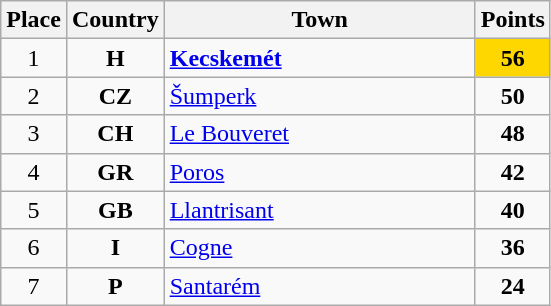<table class="wikitable" style="text-align;">
<tr>
<th width="25">Place</th>
<th width="25">Country</th>
<th width="200">Town</th>
<th width="25">Points</th>
</tr>
<tr>
<td align="center">1</td>
<td align="center"><strong>H</strong></td>
<td align="left"><strong><a href='#'>Kecskemét</a></strong></td>
<td align="center"; style="background-color:gold;"><strong>56</strong></td>
</tr>
<tr>
<td align="center">2</td>
<td align="center"><strong>CZ</strong></td>
<td align="left"><a href='#'>Šumperk</a></td>
<td align="center"><strong>50</strong></td>
</tr>
<tr>
<td align="center">3</td>
<td align="center"><strong>CH</strong></td>
<td align="left"><a href='#'>Le Bouveret</a></td>
<td align="center"><strong>48</strong></td>
</tr>
<tr>
<td align="center">4</td>
<td align="center"><strong>GR</strong></td>
<td align="left"><a href='#'>Poros</a></td>
<td align="center"><strong>42</strong></td>
</tr>
<tr>
<td align="center">5</td>
<td align="center"><strong>GB</strong></td>
<td align="left"><a href='#'>Llantrisant</a></td>
<td align="center"><strong>40</strong></td>
</tr>
<tr>
<td align="center">6</td>
<td align="center"><strong>I</strong></td>
<td align="left"><a href='#'>Cogne</a></td>
<td align="center"><strong>36</strong></td>
</tr>
<tr>
<td align="center">7</td>
<td align="center"><strong>P</strong></td>
<td align="left"><a href='#'>Santarém</a></td>
<td align="center"><strong>24</strong></td>
</tr>
</table>
